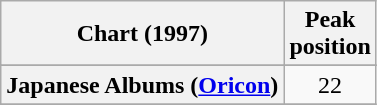<table class="wikitable sortable plainrowheaders">
<tr>
<th scope="col">Chart (1997)</th>
<th scope="col">Peak<br>position</th>
</tr>
<tr>
</tr>
<tr>
</tr>
<tr>
<th scope="row">Japanese Albums (<a href='#'>Oricon</a>)</th>
<td align="center">22</td>
</tr>
<tr>
</tr>
</table>
